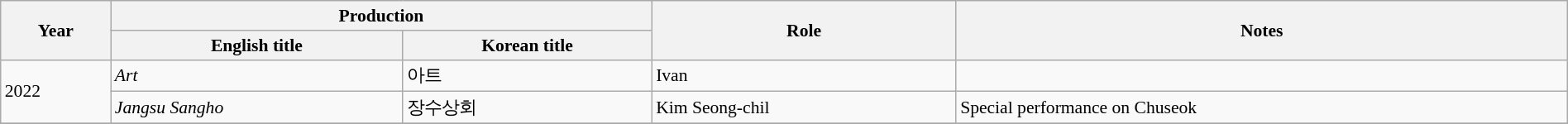<table class="wikitable sortable" style="clear:none; font-size:90%; padding:0 auto; width:100%; margin:auto">
<tr>
<th rowspan="2" scope="col">Year</th>
<th colspan="2" scope="col">Production</th>
<th rowspan="2" scope="col">Role</th>
<th rowspan="2" scope="col">Notes</th>
</tr>
<tr>
<th>English title</th>
<th>Korean title</th>
</tr>
<tr>
<td rowspan=2>2022</td>
<td><em>Art</em></td>
<td>아트</td>
<td>Ivan</td>
<td></td>
</tr>
<tr>
<td><em>Jangsu Sangho</em></td>
<td>장수상회</td>
<td>Kim Seong-chil</td>
<td>Special performance on Chuseok</td>
</tr>
<tr>
</tr>
</table>
